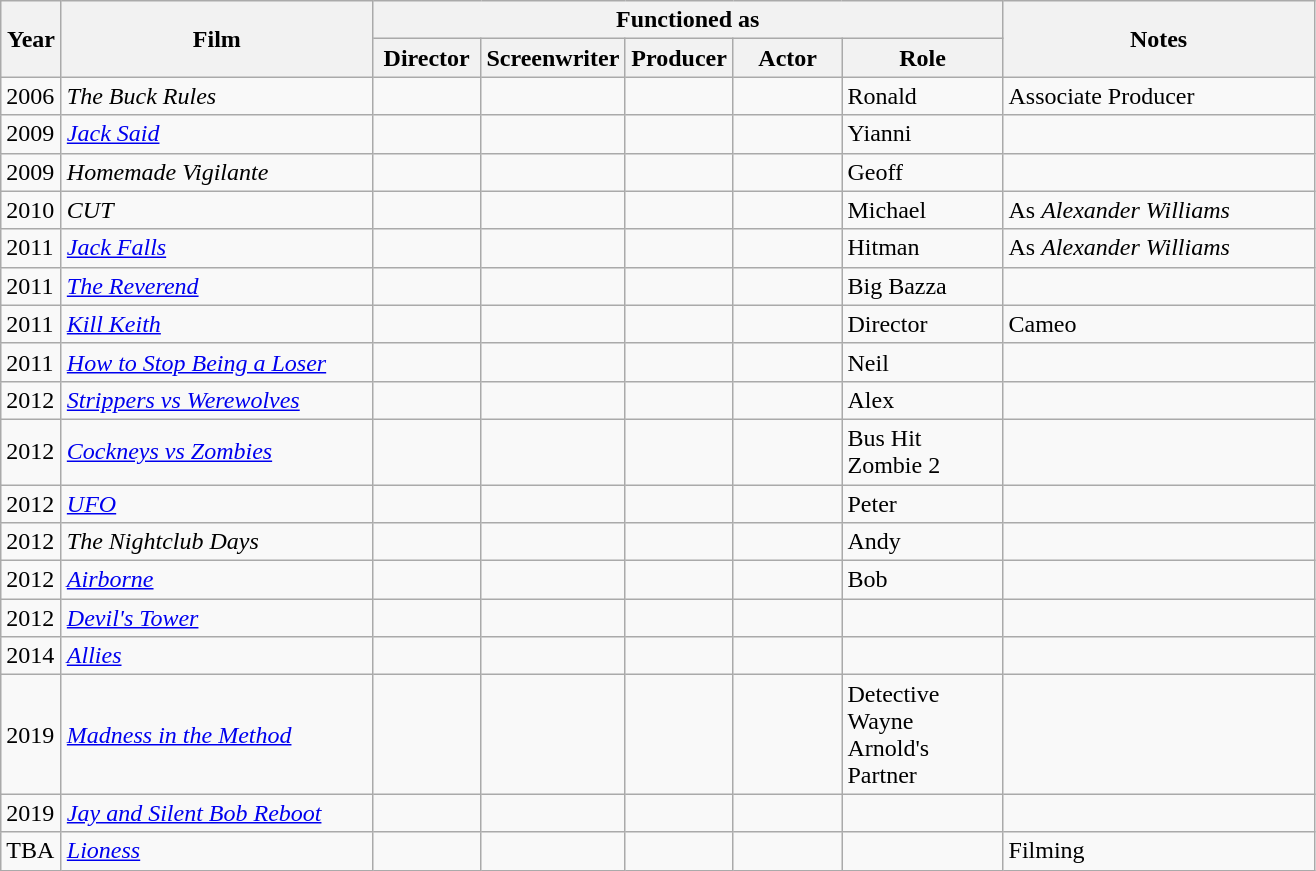<table class="wikitable sortable" style="margin-right: 0;">
<tr>
<th rowspan="2" style="width:33px;">Year</th>
<th rowspan="2" style="width:200px;">Film</th>
<th colspan="5">Functioned as</th>
<th rowspan="2" style="width:200px;">Notes</th>
</tr>
<tr>
<th style="width:65px;">Director</th>
<th style="width:65px;">Screenwriter</th>
<th style="width:65px;">Producer</th>
<th style="width:65px;">Actor</th>
<th style="width:100px;">Role</th>
</tr>
<tr>
<td>2006</td>
<td><em>The Buck Rules</em></td>
<td></td>
<td></td>
<td></td>
<td></td>
<td>Ronald</td>
<td>Associate Producer</td>
</tr>
<tr>
<td>2009</td>
<td><em><a href='#'>Jack Said</a></em></td>
<td></td>
<td></td>
<td></td>
<td></td>
<td>Yianni</td>
<td></td>
</tr>
<tr>
<td>2009</td>
<td><em>Homemade Vigilante</em></td>
<td></td>
<td></td>
<td></td>
<td></td>
<td>Geoff</td>
<td></td>
</tr>
<tr>
<td>2010</td>
<td><em>CUT</em></td>
<td></td>
<td></td>
<td></td>
<td></td>
<td>Michael</td>
<td>As <em>Alexander Williams</em></td>
</tr>
<tr>
<td>2011</td>
<td><em><a href='#'>Jack Falls</a></em></td>
<td></td>
<td></td>
<td></td>
<td></td>
<td>Hitman</td>
<td>As <em>Alexander Williams</em></td>
</tr>
<tr>
<td>2011</td>
<td><em><a href='#'>The Reverend</a></em></td>
<td></td>
<td></td>
<td></td>
<td></td>
<td>Big Bazza</td>
<td></td>
</tr>
<tr>
<td>2011</td>
<td><em><a href='#'>Kill Keith</a></em></td>
<td></td>
<td></td>
<td></td>
<td></td>
<td>Director</td>
<td>Cameo</td>
</tr>
<tr>
<td>2011</td>
<td><em><a href='#'>How to Stop Being a Loser</a></em></td>
<td></td>
<td></td>
<td></td>
<td></td>
<td>Neil</td>
<td></td>
</tr>
<tr>
<td>2012</td>
<td><em><a href='#'>Strippers vs Werewolves</a></em></td>
<td></td>
<td></td>
<td></td>
<td></td>
<td>Alex</td>
<td></td>
</tr>
<tr>
<td>2012</td>
<td><em><a href='#'>Cockneys vs Zombies</a></em></td>
<td></td>
<td></td>
<td></td>
<td></td>
<td>Bus Hit Zombie 2</td>
<td></td>
</tr>
<tr>
<td>2012</td>
<td><em><a href='#'>UFO</a></em></td>
<td></td>
<td></td>
<td></td>
<td></td>
<td>Peter</td>
<td></td>
</tr>
<tr>
<td>2012</td>
<td><em>The Nightclub Days</em></td>
<td></td>
<td></td>
<td></td>
<td></td>
<td>Andy</td>
<td></td>
</tr>
<tr>
<td>2012</td>
<td><em><a href='#'>Airborne</a></em></td>
<td></td>
<td></td>
<td></td>
<td></td>
<td>Bob</td>
<td></td>
</tr>
<tr>
<td>2012</td>
<td><em><a href='#'>Devil's Tower</a></em></td>
<td></td>
<td></td>
<td></td>
<td></td>
<td></td>
<td></td>
</tr>
<tr>
<td>2014</td>
<td><em><a href='#'>Allies</a></em></td>
<td></td>
<td></td>
<td></td>
<td></td>
<td></td>
<td></td>
</tr>
<tr>
<td>2019</td>
<td><em><a href='#'>Madness in the Method</a></em></td>
<td></td>
<td></td>
<td></td>
<td></td>
<td>Detective Wayne Arnold's Partner</td>
<td></td>
</tr>
<tr>
<td>2019</td>
<td><em><a href='#'>Jay and Silent Bob Reboot</a></em></td>
<td></td>
<td></td>
<td></td>
<td></td>
<td></td>
</tr>
<tr>
<td>TBA</td>
<td><em><a href='#'>Lioness</a></em></td>
<td></td>
<td></td>
<td></td>
<td></td>
<td></td>
<td>Filming</td>
</tr>
</table>
